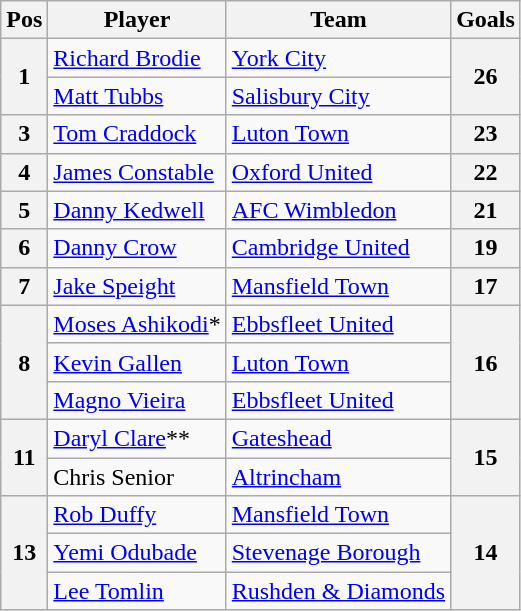<table class= wikitable>
<tr>
<th>Pos</th>
<th>Player</th>
<th>Team</th>
<th>Goals</th>
</tr>
<tr>
<th rowspan="2">1</th>
<td><a href='#'>Richard Brodie</a></td>
<td><a href='#'>York City</a></td>
<th rowspan="2">26</th>
</tr>
<tr>
<td><a href='#'>Matt Tubbs</a></td>
<td><a href='#'>Salisbury City</a></td>
</tr>
<tr>
<th>3</th>
<td><a href='#'>Tom Craddock</a></td>
<td><a href='#'>Luton Town</a></td>
<th>23</th>
</tr>
<tr>
<th>4</th>
<td><a href='#'>James Constable</a></td>
<td><a href='#'>Oxford United</a></td>
<th>22</th>
</tr>
<tr>
<th>5</th>
<td><a href='#'>Danny Kedwell</a></td>
<td><a href='#'>AFC Wimbledon</a></td>
<th>21</th>
</tr>
<tr>
<th>6</th>
<td><a href='#'>Danny Crow</a></td>
<td><a href='#'>Cambridge United</a></td>
<th>19</th>
</tr>
<tr>
<th>7</th>
<td><a href='#'>Jake Speight</a></td>
<td><a href='#'>Mansfield Town</a></td>
<th>17</th>
</tr>
<tr>
<th rowspan="3">8</th>
<td><a href='#'>Moses Ashikodi</a>*</td>
<td><a href='#'>Ebbsfleet United</a></td>
<th rowspan="3">16</th>
</tr>
<tr>
<td><a href='#'>Kevin Gallen</a></td>
<td><a href='#'>Luton Town</a></td>
</tr>
<tr>
<td><a href='#'>Magno Vieira</a></td>
<td><a href='#'>Ebbsfleet United</a></td>
</tr>
<tr>
<th rowspan="2">11</th>
<td><a href='#'>Daryl Clare</a>**</td>
<td><a href='#'>Gateshead</a></td>
<th rowspan="2">15</th>
</tr>
<tr>
<td>Chris Senior</td>
<td><a href='#'>Altrincham</a></td>
</tr>
<tr>
<th rowspan="3">13</th>
<td><a href='#'>Rob Duffy</a></td>
<td><a href='#'>Mansfield Town</a></td>
<th rowspan="3">14</th>
</tr>
<tr>
<td><a href='#'>Yemi Odubade</a></td>
<td><a href='#'>Stevenage Borough</a></td>
</tr>
<tr>
<td><a href='#'>Lee Tomlin</a></td>
<td><a href='#'>Rushden & Diamonds</a></td>
</tr>
</table>
